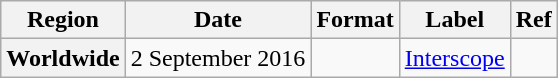<table class="wikitable plainrowheaders">
<tr>
<th scope="col">Region</th>
<th scope="col">Date</th>
<th scope="col">Format</th>
<th scope="col">Label</th>
<th scope="col">Ref</th>
</tr>
<tr>
<th scope="row">Worldwide</th>
<td>2 September 2016</td>
<td></td>
<td><a href='#'>Interscope</a></td>
<td></td>
</tr>
</table>
